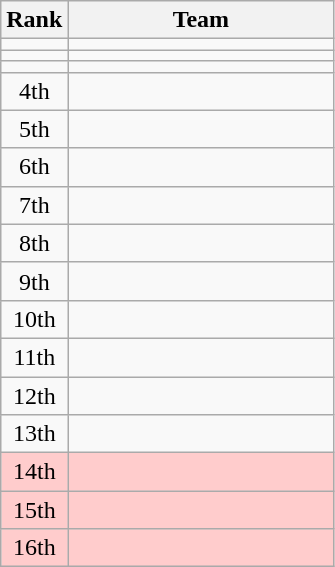<table class=wikitable style="text-align:center;">
<tr>
<th>Rank</th>
<th width=170>Team</th>
</tr>
<tr>
<td></td>
<td align=left></td>
</tr>
<tr>
<td></td>
<td align=left></td>
</tr>
<tr>
<td></td>
<td align=left></td>
</tr>
<tr>
<td>4th</td>
<td align=left></td>
</tr>
<tr>
<td>5th</td>
<td align=left></td>
</tr>
<tr>
<td>6th</td>
<td align=left></td>
</tr>
<tr>
<td>7th</td>
<td align=left></td>
</tr>
<tr>
<td>8th</td>
<td align=left></td>
</tr>
<tr>
<td>9th</td>
<td align=left></td>
</tr>
<tr>
<td>10th</td>
<td align=left></td>
</tr>
<tr>
<td>11th</td>
<td align=left></td>
</tr>
<tr>
<td>12th</td>
<td align=left></td>
</tr>
<tr>
<td>13th</td>
<td align=left></td>
</tr>
<tr bgcolor=#ffcccc>
<td>14th</td>
<td align=left></td>
</tr>
<tr bgcolor=#ffcccc>
<td>15th</td>
<td align=left></td>
</tr>
<tr bgcolor=#ffcccc>
<td>16th</td>
<td align=left></td>
</tr>
</table>
